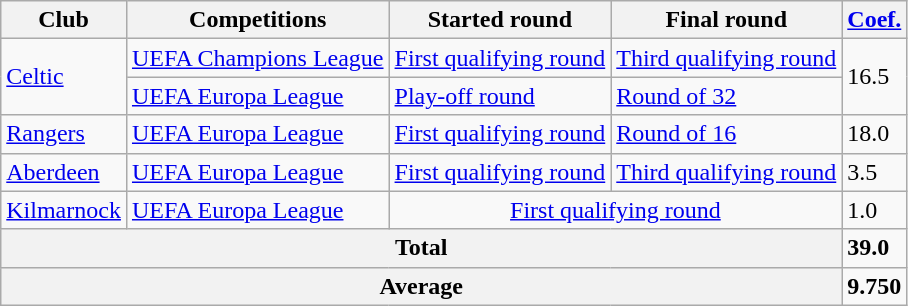<table class="wikitable">
<tr>
<th>Club</th>
<th>Competitions</th>
<th>Started round</th>
<th>Final round</th>
<th><a href='#'>Coef.</a></th>
</tr>
<tr>
<td rowspan=2><a href='#'>Celtic</a></td>
<td><a href='#'>UEFA Champions League</a></td>
<td><a href='#'>First qualifying round</a></td>
<td><a href='#'>Third qualifying round</a></td>
<td rowspan=2>16.5</td>
</tr>
<tr>
<td><a href='#'>UEFA Europa League</a></td>
<td><a href='#'>Play-off round</a></td>
<td><a href='#'>Round of 32</a></td>
</tr>
<tr>
<td><a href='#'>Rangers</a></td>
<td><a href='#'>UEFA Europa League</a></td>
<td><a href='#'>First qualifying round</a></td>
<td><a href='#'>Round of 16</a></td>
<td>18.0</td>
</tr>
<tr>
<td><a href='#'>Aberdeen</a></td>
<td><a href='#'>UEFA Europa League</a></td>
<td><a href='#'>First qualifying round</a></td>
<td><a href='#'>Third qualifying round</a></td>
<td>3.5</td>
</tr>
<tr>
<td><a href='#'>Kilmarnock</a></td>
<td><a href='#'>UEFA Europa League</a></td>
<td colspan=2 align=center><a href='#'>First qualifying round</a></td>
<td>1.0</td>
</tr>
<tr>
<th colspan=4>Total</th>
<td><strong>39.0</strong></td>
</tr>
<tr>
<th colspan=4>Average</th>
<td><strong>9.750</strong></td>
</tr>
</table>
